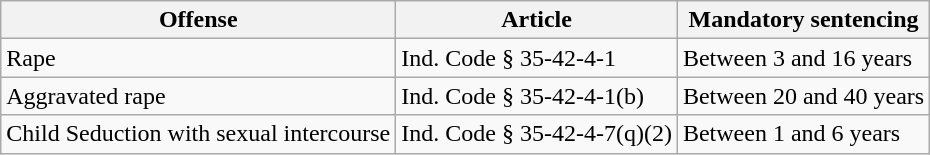<table class="wikitable">
<tr>
<th>Offense</th>
<th>Article</th>
<th>Mandatory sentencing</th>
</tr>
<tr>
<td>Rape</td>
<td>Ind. Code § 35-42-4-1</td>
<td>Between 3 and 16 years</td>
</tr>
<tr>
<td>Aggravated rape</td>
<td>Ind. Code § 35-42-4-1(b)</td>
<td>Between 20 and 40 years</td>
</tr>
<tr>
<td>Child Seduction with sexual intercourse</td>
<td>Ind. Code § 35-42-4-7(q)(2)</td>
<td>Between 1 and 6 years</td>
</tr>
</table>
